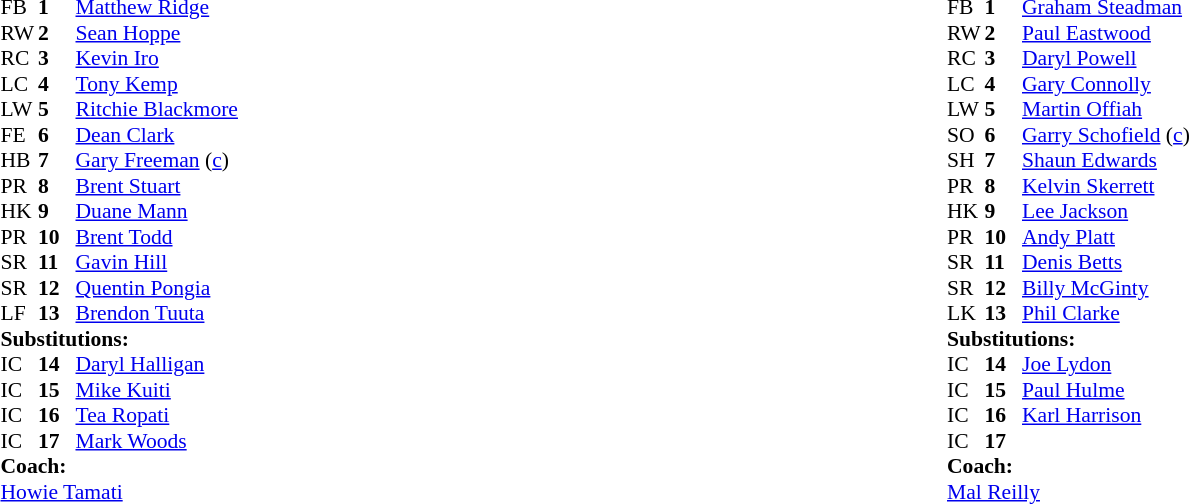<table width="100%">
<tr>
<td valign="top" width="50%"><br><table style="font-size: 90%" cellspacing="0" cellpadding="0">
<tr>
<th width="25"></th>
<th width="25"></th>
</tr>
<tr>
<td>FB</td>
<td><strong>1</strong></td>
<td><a href='#'>Matthew Ridge</a></td>
</tr>
<tr>
<td>RW</td>
<td><strong>2</strong></td>
<td><a href='#'>Sean Hoppe</a></td>
</tr>
<tr>
<td>RC</td>
<td><strong>3</strong></td>
<td><a href='#'>Kevin Iro</a></td>
</tr>
<tr>
<td>LC</td>
<td><strong>4</strong></td>
<td><a href='#'>Tony Kemp</a></td>
</tr>
<tr>
<td>LW</td>
<td><strong>5</strong></td>
<td><a href='#'>Ritchie Blackmore</a></td>
</tr>
<tr>
<td>FE</td>
<td><strong>6</strong></td>
<td><a href='#'>Dean Clark</a></td>
</tr>
<tr>
<td>HB</td>
<td><strong>7</strong></td>
<td><a href='#'>Gary Freeman</a> (<a href='#'>c</a>)</td>
</tr>
<tr>
<td>PR</td>
<td><strong>8</strong></td>
<td><a href='#'>Brent Stuart</a></td>
</tr>
<tr>
<td>HK</td>
<td><strong>9</strong></td>
<td><a href='#'>Duane Mann</a></td>
</tr>
<tr>
<td>PR</td>
<td><strong>10</strong></td>
<td><a href='#'>Brent Todd</a></td>
</tr>
<tr>
<td>SR</td>
<td><strong>11</strong></td>
<td><a href='#'>Gavin Hill</a></td>
</tr>
<tr>
<td>SR</td>
<td><strong>12</strong></td>
<td><a href='#'>Quentin Pongia</a></td>
</tr>
<tr>
<td>LF</td>
<td><strong>13</strong></td>
<td><a href='#'>Brendon Tuuta</a></td>
</tr>
<tr>
<td colspan=3><strong>Substitutions:</strong></td>
</tr>
<tr>
<td>IC</td>
<td><strong>14</strong></td>
<td><a href='#'>Daryl Halligan</a></td>
</tr>
<tr>
<td>IC</td>
<td><strong>15</strong></td>
<td><a href='#'>Mike Kuiti</a></td>
</tr>
<tr>
<td>IC</td>
<td><strong>16</strong></td>
<td><a href='#'>Tea Ropati</a></td>
</tr>
<tr>
<td>IC</td>
<td><strong>17</strong></td>
<td><a href='#'>Mark Woods</a></td>
</tr>
<tr>
<td colspan=3><strong>Coach:</strong></td>
</tr>
<tr>
<td colspan="4"> <a href='#'>Howie Tamati</a></td>
</tr>
</table>
</td>
<td valign="top" width="50%"><br><table style="font-size: 90%" cellspacing="0" cellpadding="0">
<tr>
<th width="25"></th>
<th width="25"></th>
</tr>
<tr>
<td>FB</td>
<td><strong>1</strong></td>
<td><a href='#'>Graham Steadman</a></td>
</tr>
<tr>
<td>RW</td>
<td><strong>2</strong></td>
<td><a href='#'>Paul Eastwood</a></td>
</tr>
<tr>
<td>RC</td>
<td><strong>3</strong></td>
<td><a href='#'>Daryl Powell</a></td>
</tr>
<tr>
<td>LC</td>
<td><strong>4</strong></td>
<td><a href='#'>Gary Connolly</a></td>
</tr>
<tr>
<td>LW</td>
<td><strong>5</strong></td>
<td><a href='#'>Martin Offiah</a></td>
</tr>
<tr>
<td>SO</td>
<td><strong>6</strong></td>
<td><a href='#'>Garry Schofield</a> (<a href='#'>c</a>)</td>
</tr>
<tr>
<td>SH</td>
<td><strong>7</strong></td>
<td><a href='#'>Shaun Edwards</a></td>
</tr>
<tr>
<td>PR</td>
<td><strong>8</strong></td>
<td><a href='#'>Kelvin Skerrett</a></td>
</tr>
<tr>
<td>HK</td>
<td><strong>9</strong></td>
<td><a href='#'>Lee Jackson</a></td>
</tr>
<tr>
<td>PR</td>
<td><strong>10</strong></td>
<td><a href='#'>Andy Platt</a></td>
</tr>
<tr>
<td>SR</td>
<td><strong>11</strong></td>
<td><a href='#'>Denis Betts</a></td>
</tr>
<tr>
<td>SR</td>
<td><strong>12</strong></td>
<td><a href='#'>Billy McGinty</a></td>
</tr>
<tr>
<td>LK</td>
<td><strong>13</strong></td>
<td><a href='#'>Phil Clarke</a></td>
</tr>
<tr>
<td colspan=3><strong>Substitutions:</strong></td>
</tr>
<tr>
<td>IC</td>
<td><strong>14</strong></td>
<td><a href='#'>Joe Lydon</a></td>
</tr>
<tr>
<td>IC</td>
<td><strong>15</strong></td>
<td><a href='#'>Paul Hulme</a></td>
</tr>
<tr>
<td>IC</td>
<td><strong>16</strong></td>
<td><a href='#'>Karl Harrison</a></td>
</tr>
<tr>
<td>IC</td>
<td><strong>17</strong></td>
<td></td>
</tr>
<tr>
<td colspan=3><strong>Coach:</strong></td>
</tr>
<tr>
<td colspan="4"> <a href='#'>Mal Reilly</a></td>
</tr>
</table>
</td>
</tr>
</table>
